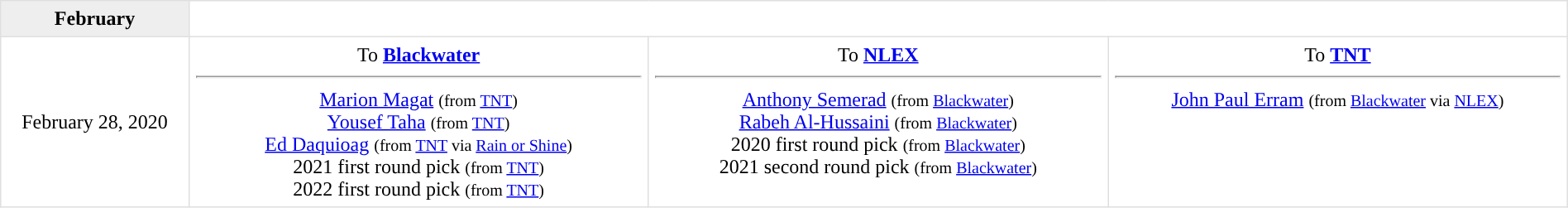<table border=1 style="border-collapse:collapse; text-align: center; width: 100%" bordercolor="#DFDFDF"  cellpadding="5">
<tr bgcolor="eeeeee">
<th>February</th>
</tr>
<tr>
<td style="width:12%" rowspan=1>February 28, 2020</td>
<td style="width:29.3%" valign="top">To <strong><a href='#'>Blackwater</a></strong><hr><a href='#'>Marion Magat</a> <small>(from <a href='#'>TNT</a>)</small><br><a href='#'>Yousef Taha</a> <small>(from <a href='#'>TNT</a>)</small><br><a href='#'>Ed Daquioag</a> <small>(from <a href='#'>TNT</a> via <a href='#'>Rain or Shine</a>)</small><br>2021 first round pick <small>(from <a href='#'>TNT</a>)</small><br>2022 first round pick <small>(from <a href='#'>TNT</a>)</small></td>
<td style="width:29.3%" valign="top">To <strong><a href='#'>NLEX</a></strong><hr><a href='#'>Anthony Semerad</a> <small>(from <a href='#'>Blackwater</a>)</small><br><a href='#'>Rabeh Al-Hussaini</a> <small>(from <a href='#'>Blackwater</a>)</small><br>2020 first round pick <small>(from <a href='#'>Blackwater</a>)</small><br>2021 second round pick <small>(from <a href='#'>Blackwater</a>)</small></td>
<td style="width:29.3%" valign="top">To <strong><a href='#'>TNT</a></strong><hr><a href='#'>John Paul Erram</a> <small>(from <a href='#'>Blackwater</a> via <a href='#'>NLEX</a>)</small></td>
</tr>
</table>
